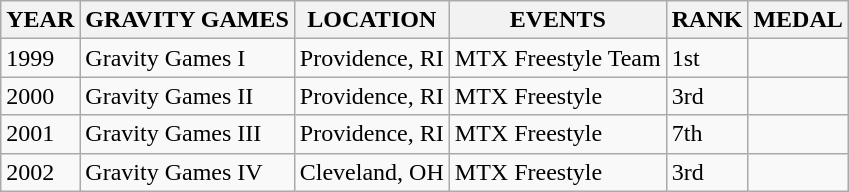<table class="wikitable">
<tr>
<th>YEAR</th>
<th>GRAVITY GAMES</th>
<th>LOCATION</th>
<th>EVENTS</th>
<th>RANK</th>
<th>MEDAL</th>
</tr>
<tr>
<td>1999</td>
<td>Gravity Games I</td>
<td>Providence, RI</td>
<td>MTX Freestyle Team</td>
<td>1st</td>
<td></td>
</tr>
<tr>
<td>2000</td>
<td>Gravity Games II</td>
<td>Providence, RI</td>
<td>MTX Freestyle</td>
<td>3rd</td>
<td></td>
</tr>
<tr>
<td>2001</td>
<td>Gravity Games III</td>
<td>Providence, RI</td>
<td>MTX Freestyle</td>
<td>7th</td>
<td></td>
</tr>
<tr>
<td>2002</td>
<td>Gravity Games IV</td>
<td>Cleveland, OH</td>
<td>MTX Freestyle</td>
<td>3rd</td>
<td></td>
</tr>
</table>
